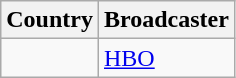<table class="wikitable">
<tr>
<th align=center>Country</th>
<th align=center>Broadcaster</th>
</tr>
<tr>
<td></td>
<td><a href='#'>HBO</a></td>
</tr>
</table>
